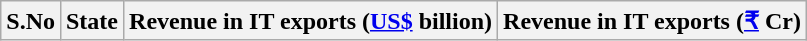<table class="wikitable" style="text-align: center;">
<tr>
<th>S.No</th>
<th>State</th>
<th>Revenue in IT exports (<a href='#'>US$</a> billion)</th>
<th>Revenue in IT exports (<a href='#'>₹</a> Cr)</th>
</tr>
</table>
